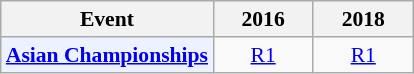<table class="wikitable" style="font-size: 90%; text-align:center">
<tr>
<th>Event</th>
<th>2016</th>
<th>2018</th>
</tr>
<tr>
<td bgcolor="#ECF2FF"; align="left"><strong><a href='#'>Asian Championships</a></strong></td>
<td style="width: 60px"><a href='#'>R1</a></td>
<td style="width: 60px"><a href='#'>R1</a></td>
</tr>
</table>
